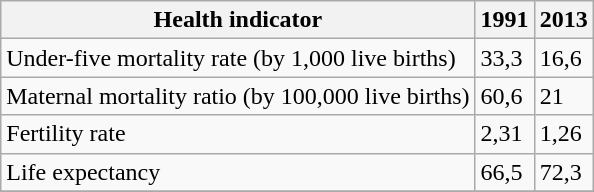<table class="wikitable">
<tr>
<th>Health indicator</th>
<th>1991</th>
<th>2013</th>
</tr>
<tr>
<td>Under-five mortality rate (by 1,000 live births)</td>
<td>33,3</td>
<td>16,6</td>
</tr>
<tr>
<td>Maternal mortality ratio (by 100,000 live births)</td>
<td>60,6</td>
<td>21</td>
</tr>
<tr>
<td>Fertility rate</td>
<td>2,31</td>
<td>1,26</td>
</tr>
<tr>
<td>Life expectancy</td>
<td>66,5</td>
<td>72,3</td>
</tr>
<tr>
</tr>
</table>
